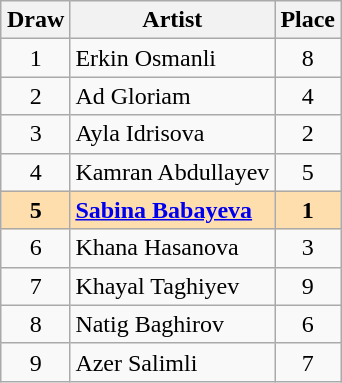<table class="sortable wikitable" style="margin: 1em auto 1em auto; text-align:center">
<tr>
<th>Draw</th>
<th>Artist</th>
<th>Place</th>
</tr>
<tr>
<td>1</td>
<td align="left">Erkin Osmanli</td>
<td>8</td>
</tr>
<tr>
<td>2</td>
<td align="left">Ad Gloriam</td>
<td>4</td>
</tr>
<tr>
<td>3</td>
<td align="left">Ayla Idrisova</td>
<td>2</td>
</tr>
<tr>
<td>4</td>
<td align="left">Kamran Abdullayev</td>
<td>5</td>
</tr>
<tr style="font-weight:bold; background:navajowhite;">
<td>5</td>
<td align="left"><a href='#'>Sabina Babayeva</a></td>
<td>1</td>
</tr>
<tr>
<td>6</td>
<td align="left">Khana Hasanova</td>
<td>3</td>
</tr>
<tr>
<td>7</td>
<td align="left">Khayal Taghiyev</td>
<td>9</td>
</tr>
<tr>
<td>8</td>
<td align="left">Natig Baghirov</td>
<td>6</td>
</tr>
<tr>
<td>9</td>
<td align="left">Azer Salimli</td>
<td>7</td>
</tr>
</table>
